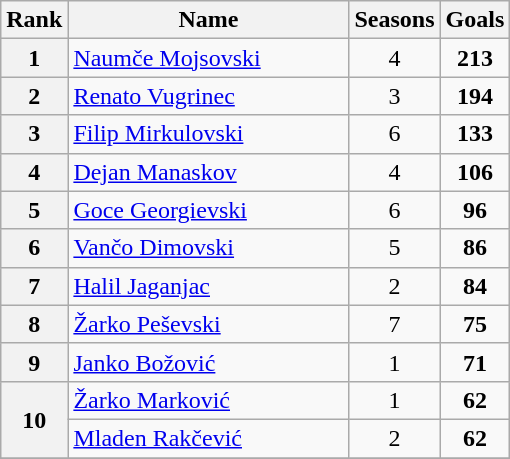<table class="wikitable" style="text-align: center">
<tr>
<th>Rank</th>
<th class="unsortable">Name</th>
<th>Seasons</th>
<th>Goals</th>
</tr>
<tr>
<th rowspan="1">1</th>
<td style="text-align: left;" width="180"> <a href='#'>Naumče Mojsovski</a></td>
<td>4</td>
<td><strong>213</strong></td>
</tr>
<tr>
<th rowspan="1">2</th>
<td style="text-align: left;"> <a href='#'>Renato Vugrinec</a></td>
<td>3</td>
<td><strong>194</strong></td>
</tr>
<tr>
<th rowspan="1">3</th>
<td style="text-align: left;"> <a href='#'>Filip Mirkulovski</a></td>
<td>6</td>
<td><strong>133</strong></td>
</tr>
<tr>
<th rowspan="1">4</th>
<td style="text-align: left;"> <a href='#'>Dejan Manaskov</a></td>
<td>4</td>
<td><strong>106</strong></td>
</tr>
<tr>
<th rowspan="1">5</th>
<td style="text-align: left;"> <a href='#'>Goce Georgievski</a></td>
<td>6</td>
<td><strong>96</strong></td>
</tr>
<tr>
<th rowspan="1">6</th>
<td style="text-align: left;"> <a href='#'>Vančo Dimovski</a></td>
<td>5</td>
<td><strong>86</strong></td>
</tr>
<tr>
<th rowspan="1">7</th>
<td style="text-align: left;"> <a href='#'>Halil Jaganjac</a></td>
<td>2</td>
<td><strong>84</strong></td>
</tr>
<tr>
<th rowspan="1">8</th>
<td style="text-align: left;"> <a href='#'>Žarko Peševski</a></td>
<td>7</td>
<td><strong>75</strong></td>
</tr>
<tr>
<th rowspan="1">9</th>
<td style="text-align: left;"> <a href='#'>Janko Božović</a></td>
<td>1</td>
<td><strong>71</strong></td>
</tr>
<tr>
<th rowspan="2">10</th>
<td style="text-align: left;"> <a href='#'>Žarko Marković</a></td>
<td>1</td>
<td><strong>62</strong></td>
</tr>
<tr>
<td style="text-align: left;"> <a href='#'>Mladen Rakčević</a></td>
<td>2</td>
<td><strong>62</strong></td>
</tr>
<tr>
</tr>
</table>
